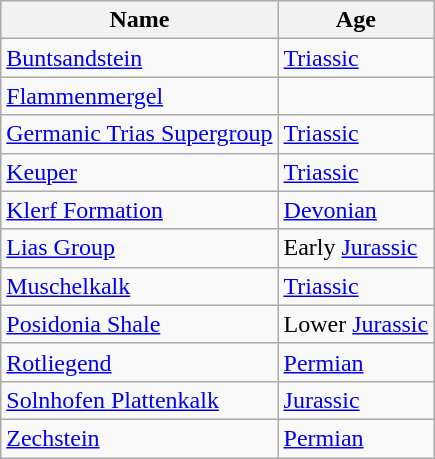<table class="wikitable" border="1">
<tr>
<th>Name</th>
<th>Age</th>
</tr>
<tr>
<td><a href='#'>Buntsandstein</a></td>
<td><a href='#'>Triassic</a></td>
</tr>
<tr>
<td><a href='#'>Flammenmergel</a></td>
<td></td>
</tr>
<tr>
<td><a href='#'>Germanic Trias Supergroup</a></td>
<td><a href='#'>Triassic</a></td>
</tr>
<tr>
<td><a href='#'>Keuper</a></td>
<td><a href='#'>Triassic</a></td>
</tr>
<tr>
<td><a href='#'>Klerf Formation</a></td>
<td><a href='#'>Devonian</a></td>
</tr>
<tr>
<td><a href='#'>Lias Group</a></td>
<td>Early <a href='#'>Jurassic</a></td>
</tr>
<tr>
<td><a href='#'>Muschelkalk</a></td>
<td><a href='#'>Triassic</a></td>
</tr>
<tr>
<td><a href='#'>Posidonia Shale</a></td>
<td>Lower <a href='#'>Jurassic</a></td>
</tr>
<tr>
<td><a href='#'>Rotliegend</a></td>
<td><a href='#'>Permian</a></td>
</tr>
<tr>
<td><a href='#'>Solnhofen Plattenkalk</a></td>
<td><a href='#'>Jurassic</a></td>
</tr>
<tr>
<td><a href='#'>Zechstein</a></td>
<td><a href='#'>Permian</a></td>
</tr>
</table>
